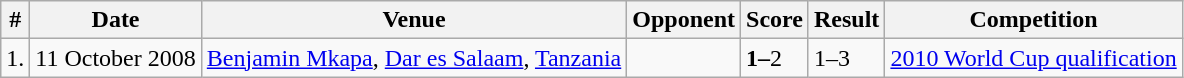<table class="wikitable">
<tr>
<th>#</th>
<th>Date</th>
<th>Venue</th>
<th>Opponent</th>
<th>Score</th>
<th>Result</th>
<th>Competition</th>
</tr>
<tr>
<td>1.</td>
<td>11 October 2008</td>
<td><a href='#'>Benjamin Mkapa</a>, <a href='#'>Dar es Salaam</a>, <a href='#'>Tanzania</a></td>
<td></td>
<td><strong>1–</strong>2</td>
<td>1–3</td>
<td><a href='#'>2010 World Cup qualification</a></td>
</tr>
</table>
